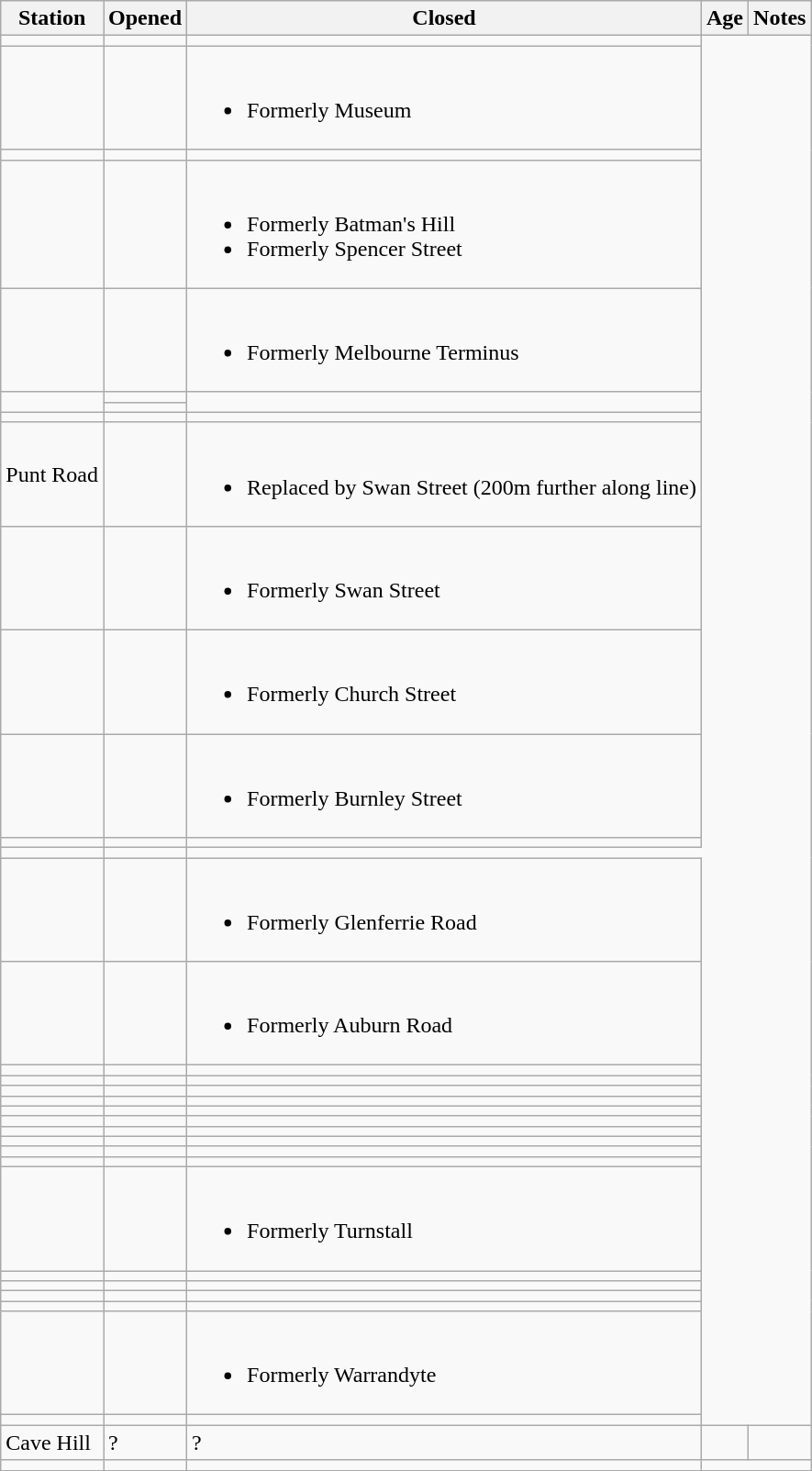<table class="wikitable sortable mw-collapsible mw-collapsed">
<tr>
<th>Station</th>
<th>Opened</th>
<th>Closed</th>
<th>Age</th>
<th scope=col class=unsortable>Notes</th>
</tr>
<tr>
<td></td>
<td></td>
<td></td>
</tr>
<tr>
<td></td>
<td></td>
<td><br><ul><li>Formerly Museum</li></ul></td>
</tr>
<tr>
<td></td>
<td></td>
<td></td>
</tr>
<tr>
<td></td>
<td></td>
<td><br><ul><li>Formerly Batman's Hill</li><li>Formerly Spencer Street</li></ul></td>
</tr>
<tr>
<td></td>
<td></td>
<td><br><ul><li>Formerly Melbourne Terminus</li></ul></td>
</tr>
<tr>
<td rowspan="2"></td>
<td></td>
<td rowspan="2"></td>
</tr>
<tr>
<td></td>
</tr>
<tr>
<td></td>
<td></td>
<td></td>
</tr>
<tr>
<td>Punt Road</td>
<td></td>
<td><br><ul><li>Replaced by Swan Street (200m further along line)</li></ul></td>
</tr>
<tr>
<td></td>
<td></td>
<td><br><ul><li>Formerly Swan Street</li></ul></td>
</tr>
<tr>
<td></td>
<td></td>
<td><br><ul><li>Formerly Church Street</li></ul></td>
</tr>
<tr>
<td></td>
<td></td>
<td><br><ul><li>Formerly Burnley Street</li></ul></td>
</tr>
<tr>
<td></td>
<td></td>
<td></td>
</tr>
<tr>
<td></td>
<td></td>
</tr>
<tr>
<td></td>
<td></td>
<td><br><ul><li>Formerly Glenferrie Road</li></ul></td>
</tr>
<tr>
<td></td>
<td></td>
<td><br><ul><li>Formerly Auburn Road</li></ul></td>
</tr>
<tr>
<td></td>
<td></td>
<td></td>
</tr>
<tr>
<td></td>
<td></td>
<td></td>
</tr>
<tr>
<td></td>
<td></td>
<td></td>
</tr>
<tr>
<td></td>
<td></td>
<td></td>
</tr>
<tr>
<td></td>
<td></td>
<td></td>
</tr>
<tr>
<td></td>
<td></td>
<td></td>
</tr>
<tr>
<td></td>
<td></td>
<td></td>
</tr>
<tr>
<td></td>
<td></td>
<td></td>
</tr>
<tr>
<td></td>
<td></td>
<td></td>
</tr>
<tr>
<td></td>
<td></td>
<td></td>
</tr>
<tr>
<td></td>
<td></td>
<td><br><ul><li>Formerly Turnstall</li></ul></td>
</tr>
<tr>
<td></td>
<td></td>
<td></td>
</tr>
<tr>
<td></td>
<td></td>
<td></td>
</tr>
<tr>
<td></td>
<td></td>
<td></td>
</tr>
<tr>
<td></td>
<td></td>
<td></td>
</tr>
<tr>
<td></td>
<td></td>
<td><br><ul><li>Formerly Warrandyte</li></ul></td>
</tr>
<tr>
<td></td>
<td></td>
<td></td>
</tr>
<tr>
<td>Cave Hill</td>
<td>?</td>
<td>?</td>
<td></td>
<td></td>
</tr>
<tr>
<td></td>
<td></td>
<td></td>
</tr>
</table>
